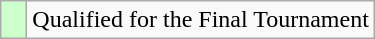<table class="wikitable">
<tr>
<td style="width:10px; background:#cfc;"></td>
<td>Qualified for the Final Tournament</td>
</tr>
</table>
